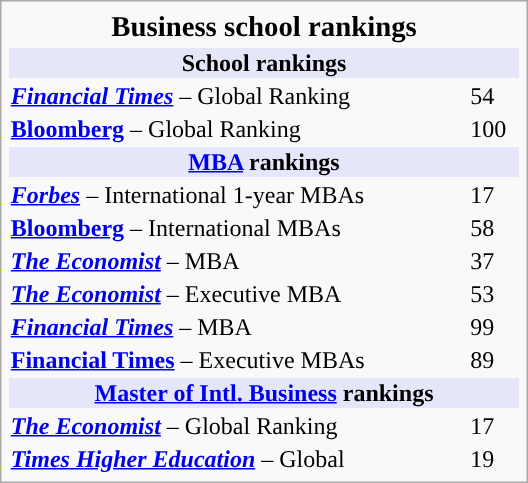<table class="infobox" style="width: 22em;">
<tr>
<th colspan="2" style="font-size: 100%; text-align: center;"><big>Business school rankings</big></th>
</tr>
<tr>
<th colspan="2" style="font-size: 100%; text-align: center; background-color:#E6E6FA">School rankings</th>
</tr>
<tr>
<td><strong><em><a href='#'>Financial Times</a></em></strong> – Global Ranking</td>
<td>54</td>
</tr>
<tr>
<td><strong><a href='#'>Bloomberg</a></strong> – Global Ranking</td>
<td>100</td>
</tr>
<tr>
<th colspan="2" style="font-size: 100%; text-align: center; background-color:#E6E6FA"><a href='#'>MBA</a> rankings</th>
</tr>
<tr>
<td><strong><em><a href='#'>Forbes</a></em></strong> – International 1-year MBAs</td>
<td>17</td>
</tr>
<tr>
<td><strong><a href='#'>Bloomberg</a></strong> – International MBAs</td>
<td>58</td>
</tr>
<tr>
<td><strong><em><a href='#'>The Economist</a></em></strong> – MBA</td>
<td>37</td>
</tr>
<tr>
<td><strong><em><a href='#'>The Economist</a></em></strong>  – Executive MBA</td>
<td>53</td>
</tr>
<tr>
<td><strong><em><a href='#'>Financial Times</a></em></strong> – MBA</td>
<td>99</td>
</tr>
<tr>
<td><strong><a href='#'>Financial Times</a></strong>  – Executive MBAs</td>
<td>89</td>
</tr>
<tr>
<th colspan="2" style="font-size: 100%; text-align: center; background-color:#E6E6FA"><a href='#'>Master of Intl. Business</a> rankings</th>
</tr>
<tr>
<td><strong><em><a href='#'>The Economist</a></em></strong> – Global Ranking</td>
<td>17</td>
</tr>
<tr>
<td><strong><a href='#'><em>Times Higher Education</em></a></strong> – Global</td>
<td>19</td>
</tr>
</table>
